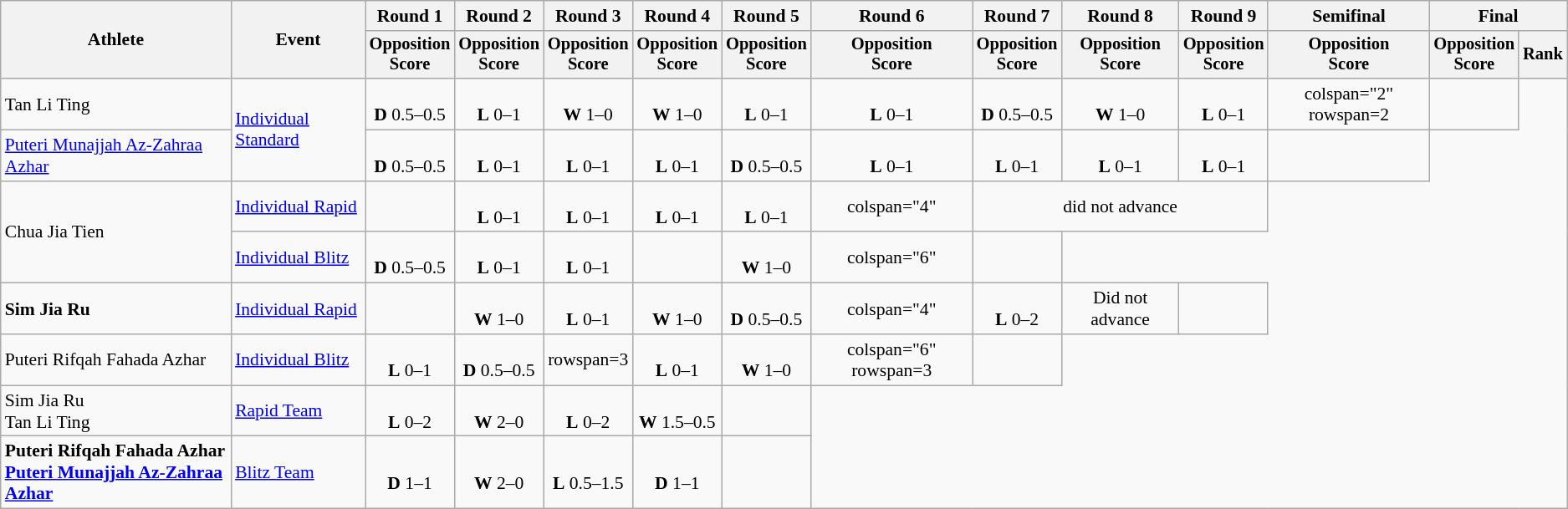<table class="wikitable" style="font-size:90%">
<tr>
<th rowspan="2">Athlete</th>
<th rowspan="2">Event</th>
<th>Round 1</th>
<th>Round 2</th>
<th>Round 3</th>
<th>Round 4</th>
<th>Round 5</th>
<th>Round 6</th>
<th>Round 7</th>
<th>Round 8</th>
<th>Round 9</th>
<th>Semifinal</th>
<th colspan="2">Final</th>
</tr>
<tr style="font-size:95%", align="center">
<th>Opposition<br>Score</th>
<th>Opposition<br>Score</th>
<th>Opposition<br>Score</th>
<th>Opposition<br>Score</th>
<th>Opposition<br>Score</th>
<th>Opposition<br>Score</th>
<th>Opposition<br>Score</th>
<th>Opposition<br>Score</th>
<th>Opposition<br>Score</th>
<th>Opposition<br>Score</th>
<th>Opposition<br>Score</th>
<th>Rank</th>
</tr>
<tr align="center">
<td align="left">Tan Li Ting</td>
<td rowspan="2" align="left"><a href='#'>Individual Standard</a></td>
<td><br><strong>D</strong> 0.5–0.5</td>
<td><br><strong>L</strong> 0–1</td>
<td><br><strong>W</strong> 1–0</td>
<td><br><strong>W</strong> 1–0</td>
<td><br><strong>L</strong> 0–1</td>
<td><br><strong>L</strong> 0–1</td>
<td><br><strong>D</strong> 0.5–0.5</td>
<td><br><strong>W</strong> 1–0</td>
<td><br><strong>L</strong> 0–1</td>
<td>colspan="2" rowspan=2 </td>
<td></td>
</tr>
<tr align="center">
<td align="left"><a href='#'>Puteri Munajjah Az-Zahraa Azhar</a></td>
<td><br><strong>D</strong> 0.5–0.5</td>
<td><br><strong>L</strong> 0–1</td>
<td><br><strong>L</strong> 0–1</td>
<td><br><strong>L</strong> 0–1</td>
<td><br><strong>D</strong> 0.5–0.5</td>
<td><br><strong>L</strong> 0–1</td>
<td><br><strong>L</strong> 0–1</td>
<td><br><strong>L</strong> 0–1</td>
<td><br><strong>L</strong> 0–1</td>
<td></td>
</tr>
<tr align="center">
<td align="left" rowspan=2>Chua Jia Tien</td>
<td align="left"><a href='#'>Individual Rapid</a></td>
<td></td>
<td><br><strong>L</strong> 0–1</td>
<td><br><strong>L</strong> 0–1</td>
<td><br><strong>L</strong> 0–1</td>
<td><br><strong>L</strong> 0–1</td>
<td>colspan="4" </td>
<td colspan="3">did not advance</td>
</tr>
<tr align="center">
<td align="left"><a href='#'>Individual Blitz</a></td>
<td><br><strong>D</strong> 0.5–0.5</td>
<td><br><strong>L</strong> 0–1</td>
<td><br><strong>L</strong> 0–1</td>
<td></td>
<td><br><strong>W</strong> 1–0</td>
<td>colspan="6" </td>
<td></td>
</tr>
<tr align="center">
<td align="left"><strong>Sim Jia Ru</strong></td>
<td align="left"><a href='#'>Individual Rapid</a></td>
<td></td>
<td><br><strong>W</strong> 1–0</td>
<td><br><strong>L</strong> 0–1</td>
<td><br><strong>W</strong> 1–0</td>
<td><br><strong>D</strong> 0.5–0.5</td>
<td>colspan="4" </td>
<td><br><strong>L</strong> 0–2</td>
<td>Did not advance</td>
<td></td>
</tr>
<tr align="center">
<td align="left">Puteri Rifqah Fahada Azhar</td>
<td align="left"><a href='#'>Individual Blitz</a></td>
<td><br><strong>L</strong> 0–1</td>
<td><br><strong>D</strong> 0.5–0.5</td>
<td>rowspan=3 </td>
<td><br><strong>L</strong> 0–1</td>
<td><br><strong>W</strong> 1–0</td>
<td>colspan="6" rowspan=3 </td>
<td></td>
</tr>
<tr align="center">
<td align="left">Sim Jia Ru<br>Tan Li Ting</td>
<td align="left"><a href='#'>Rapid Team</a></td>
<td><br><strong>L</strong> 0–2</td>
<td><br><strong>W</strong> 2–0</td>
<td><br><strong>L</strong> 0–2</td>
<td><br><strong>W</strong> 1.5–0.5</td>
<td></td>
</tr>
<tr align="center">
<td align="left"><strong>Puteri Rifqah Fahada Azhar<br><a href='#'>Puteri Munajjah Az-Zahraa Azhar</a></strong></td>
<td align="left"><a href='#'>Blitz Team</a></td>
<td><br><strong>D</strong> 1–1</td>
<td><br><strong>W</strong> 2–0</td>
<td><br><strong>L</strong> 0.5–1.5</td>
<td><br><strong>D</strong> 1–1</td>
<td></td>
</tr>
</table>
